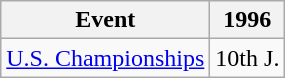<table class="wikitable" style="text-align:center">
<tr>
<th>Event</th>
<th>1996</th>
</tr>
<tr>
<td align=left><a href='#'>U.S. Championships</a></td>
<td>10th J.</td>
</tr>
</table>
